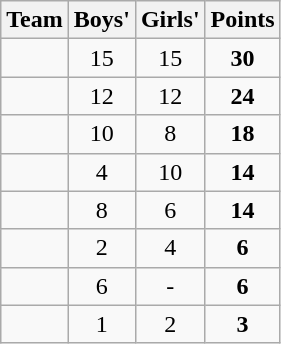<table class=wikitable style="text-align:center">
<tr>
<th>Team</th>
<th>Boys'</th>
<th>Girls'</th>
<th>Points</th>
</tr>
<tr>
<td style="text-align:left"></td>
<td>15</td>
<td>15</td>
<td><strong>30</strong></td>
</tr>
<tr>
<td style="text-align:left"></td>
<td>12</td>
<td>12</td>
<td><strong>24</strong></td>
</tr>
<tr>
<td style="text-align:left"></td>
<td>10</td>
<td>8</td>
<td><strong>18</strong></td>
</tr>
<tr>
<td style="text-align:left"></td>
<td>4</td>
<td>10</td>
<td><strong>14</strong></td>
</tr>
<tr>
<td style="text-align:left"></td>
<td>8</td>
<td>6</td>
<td><strong>14</strong></td>
</tr>
<tr>
<td style="text-align:left"></td>
<td>2</td>
<td>4</td>
<td><strong>6</strong></td>
</tr>
<tr>
<td style="text-align:left"></td>
<td>6</td>
<td>-</td>
<td><strong>6</strong></td>
</tr>
<tr>
<td style="text-align:left"></td>
<td>1</td>
<td>2</td>
<td><strong>3</strong></td>
</tr>
</table>
